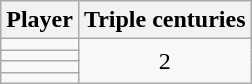<table class="wikitable plainrowheaders">
<tr>
<th>Player</th>
<th>Triple centuries</th>
</tr>
<tr>
<td> </td>
<td rowspan="4" style="text-align: center;">2</td>
</tr>
<tr>
<td> </td>
</tr>
<tr>
<td> </td>
</tr>
<tr>
<td> </td>
</tr>
</table>
